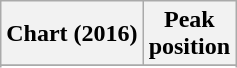<table class="wikitable sortable plainrowheaders" style="text-align:center">
<tr>
<th scope="col">Chart (2016)</th>
<th scope="col">Peak<br> position</th>
</tr>
<tr>
</tr>
<tr>
</tr>
</table>
